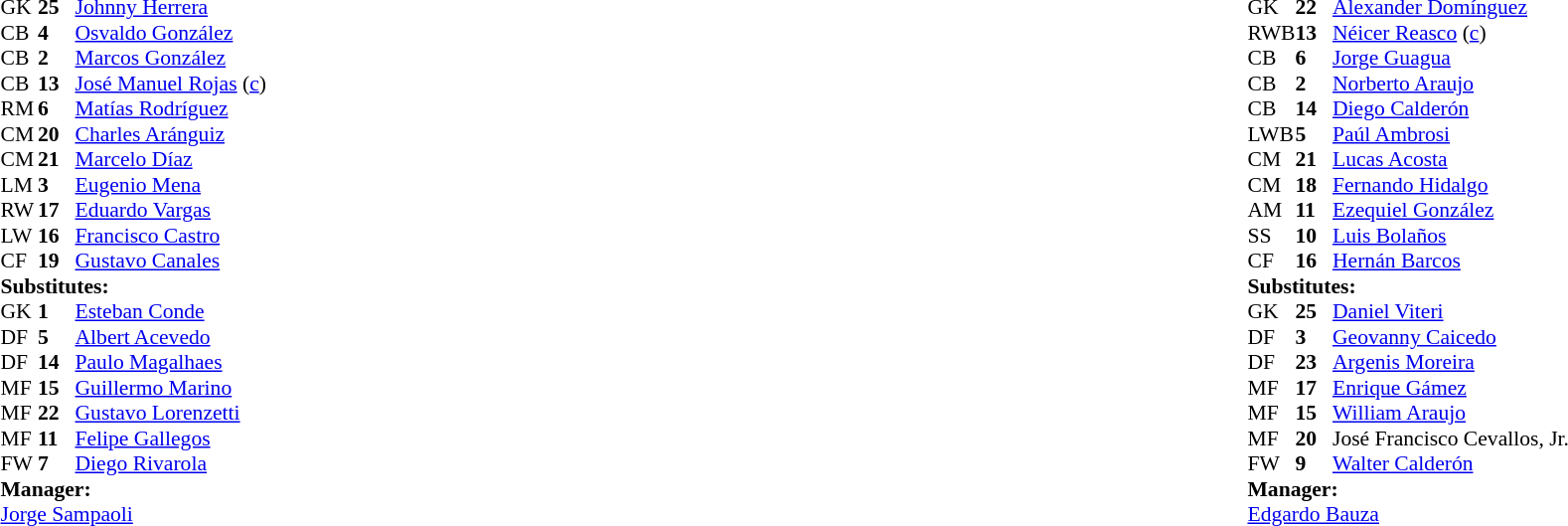<table width="100%">
<tr>
<td valign="top" width="50%"><br><table style="font-size: 90%" cellspacing="0" cellpadding="0">
<tr>
<td colspan="4"></td>
</tr>
<tr>
<th width=25></th>
<th width=25></th>
</tr>
<tr>
<td>GK</td>
<td><strong>25</strong></td>
<td> <a href='#'>Johnny Herrera</a></td>
</tr>
<tr>
<td>CB</td>
<td><strong>4</strong></td>
<td> <a href='#'>Osvaldo González</a></td>
<td></td>
<td></td>
</tr>
<tr>
<td>CB</td>
<td><strong>2</strong></td>
<td> <a href='#'>Marcos González</a></td>
</tr>
<tr>
<td>CB</td>
<td><strong>13</strong></td>
<td> <a href='#'>José Manuel Rojas</a> (<a href='#'>c</a>)</td>
</tr>
<tr>
<td>RM</td>
<td><strong>6</strong></td>
<td> <a href='#'>Matías Rodríguez</a></td>
<td></td>
</tr>
<tr>
<td>CM</td>
<td><strong>20</strong></td>
<td> <a href='#'>Charles Aránguiz</a></td>
</tr>
<tr>
<td>CM</td>
<td><strong>21</strong></td>
<td> <a href='#'>Marcelo Díaz</a></td>
<td></td>
<td></td>
</tr>
<tr>
<td>LM</td>
<td><strong>3</strong></td>
<td> <a href='#'>Eugenio Mena</a></td>
</tr>
<tr>
<td>RW</td>
<td><strong>17</strong></td>
<td> <a href='#'>Eduardo Vargas</a></td>
</tr>
<tr>
<td>LW</td>
<td><strong>16</strong></td>
<td> <a href='#'>Francisco Castro</a></td>
<td></td>
<td></td>
</tr>
<tr>
<td>CF</td>
<td><strong>19</strong></td>
<td> <a href='#'>Gustavo Canales</a></td>
<td></td>
<td></td>
</tr>
<tr>
<td colspan=3><strong>Substitutes:</strong></td>
</tr>
<tr>
<td>GK</td>
<td><strong>1</strong></td>
<td> <a href='#'>Esteban Conde</a></td>
</tr>
<tr>
<td>DF</td>
<td><strong>5</strong></td>
<td> <a href='#'>Albert Acevedo</a></td>
</tr>
<tr>
<td>DF</td>
<td><strong>14</strong></td>
<td> <a href='#'>Paulo Magalhaes</a></td>
</tr>
<tr>
<td>MF</td>
<td><strong>15</strong></td>
<td> <a href='#'>Guillermo Marino</a></td>
</tr>
<tr>
<td>MF</td>
<td><strong>22</strong></td>
<td> <a href='#'>Gustavo Lorenzetti</a></td>
<td></td>
<td></td>
</tr>
<tr>
<td>MF</td>
<td><strong>11</strong></td>
<td> <a href='#'>Felipe Gallegos</a></td>
</tr>
<tr>
<td>FW</td>
<td><strong>7</strong></td>
<td> <a href='#'>Diego Rivarola</a></td>
<td></td>
<td></td>
</tr>
<tr>
<td colspan=3><strong>Manager:</strong></td>
</tr>
<tr>
<td colspan=4> <a href='#'>Jorge Sampaoli</a></td>
</tr>
</table>
</td>
<td><br><table style="font-size: 90%" cellspacing="0" cellpadding="0" align=center>
<tr>
<td colspan="4"></td>
</tr>
<tr>
<th width=25></th>
<th width=25></th>
</tr>
<tr>
<td>GK</td>
<td><strong>22</strong></td>
<td> <a href='#'>Alexander Domínguez</a></td>
</tr>
<tr>
<td>RWB</td>
<td><strong>13</strong></td>
<td> <a href='#'>Néicer Reasco</a> (<a href='#'>c</a>)</td>
<td></td>
<td></td>
</tr>
<tr>
<td>CB</td>
<td><strong>6</strong></td>
<td> <a href='#'>Jorge Guagua</a></td>
<td></td>
<td></td>
</tr>
<tr>
<td>CB</td>
<td><strong>2</strong></td>
<td> <a href='#'>Norberto Araujo</a></td>
</tr>
<tr>
<td>CB</td>
<td><strong>14</strong></td>
<td> <a href='#'>Diego Calderón</a></td>
</tr>
<tr>
<td>LWB</td>
<td><strong>5</strong></td>
<td> <a href='#'>Paúl Ambrosi</a></td>
</tr>
<tr>
<td>CM</td>
<td><strong>21</strong></td>
<td> <a href='#'>Lucas Acosta</a></td>
</tr>
<tr>
<td>CM</td>
<td><strong>18</strong></td>
<td> <a href='#'>Fernando Hidalgo</a></td>
<td></td>
<td></td>
</tr>
<tr>
<td>AM</td>
<td><strong>11</strong></td>
<td> <a href='#'>Ezequiel González</a></td>
<td></td>
<td></td>
</tr>
<tr>
<td>SS</td>
<td><strong>10</strong></td>
<td> <a href='#'>Luis Bolaños</a></td>
<td></td>
<td></td>
</tr>
<tr>
<td>CF</td>
<td><strong>16</strong></td>
<td> <a href='#'>Hernán Barcos</a></td>
<td></td>
<td></td>
</tr>
<tr>
<td colspan=3><strong>Substitutes:</strong></td>
</tr>
<tr>
<td>GK</td>
<td><strong>25</strong></td>
<td> <a href='#'>Daniel Viteri</a></td>
</tr>
<tr>
<td>DF</td>
<td><strong>3</strong></td>
<td> <a href='#'>Geovanny Caicedo</a></td>
</tr>
<tr>
<td>DF</td>
<td><strong>23</strong></td>
<td> <a href='#'>Argenis Moreira</a></td>
</tr>
<tr>
<td>MF</td>
<td><strong>17</strong></td>
<td> <a href='#'>Enrique Gámez</a></td>
<td></td>
<td></td>
</tr>
<tr>
<td>MF</td>
<td><strong>15</strong></td>
<td> <a href='#'>William Araujo</a></td>
</tr>
<tr>
<td>MF</td>
<td><strong>20</strong></td>
<td> José Francisco Cevallos, Jr.</td>
</tr>
<tr>
<td>FW</td>
<td><strong>9</strong></td>
<td> <a href='#'>Walter Calderón</a></td>
<td></td>
<td></td>
</tr>
<tr>
<td colspan=3><strong>Manager:</strong></td>
</tr>
<tr>
<td colspan=4> <a href='#'>Edgardo Bauza</a></td>
</tr>
</table>
</td>
</tr>
</table>
